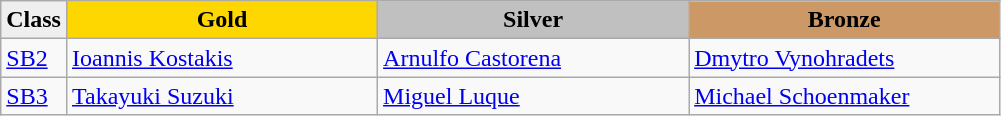<table class="wikitable" style="text-align:left">
<tr align="center">
<td bgcolor=efefef><strong>Class</strong></td>
<td width=200 bgcolor=gold><strong>Gold</strong></td>
<td width=200 bgcolor=silver><strong>Silver</strong></td>
<td width=200 bgcolor=CC9966><strong>Bronze</strong></td>
</tr>
<tr>
<td><a href='#'>SB2</a></td>
<td><a href='#'>Ioannis Kostakis</a><br></td>
<td><a href='#'>Arnulfo Castorena</a><br></td>
<td><a href='#'>Dmytro Vynohradets</a><br></td>
</tr>
<tr>
<td><a href='#'>SB3</a></td>
<td><a href='#'>Takayuki Suzuki</a><br></td>
<td><a href='#'>Miguel Luque</a><br></td>
<td><a href='#'>Michael Schoenmaker</a><br></td>
</tr>
</table>
